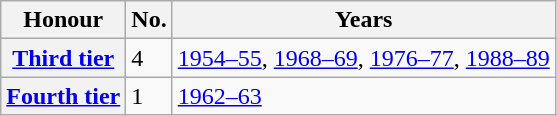<table class="wikitable plainrowheaders">
<tr>
<th scope=col>Honour</th>
<th scope=col>No.</th>
<th scope=col>Years</th>
</tr>
<tr>
<th scope=row><a href='#'>Third tier</a></th>
<td>4</td>
<td><a href='#'>1954–55</a>, <a href='#'>1968–69</a>, <a href='#'>1976–77</a>, <a href='#'>1988–89</a></td>
</tr>
<tr>
<th scope=row><a href='#'>Fourth tier</a></th>
<td>1</td>
<td><a href='#'>1962–63</a></td>
</tr>
</table>
